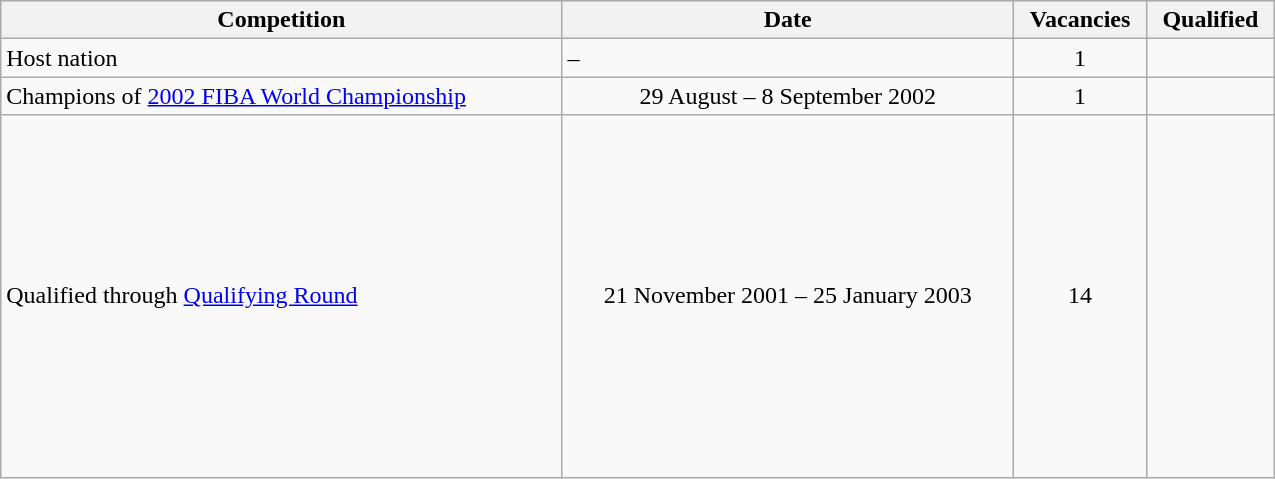<table class="wikitable" style="width:850px">
<tr>
<th>Competition</th>
<th>Date</th>
<th>Vacancies</th>
<th>Qualified</th>
</tr>
<tr>
<td>Host nation</td>
<td>–</td>
<td style="text-align:center;">1</td>
<td></td>
</tr>
<tr>
<td>Champions of <a href='#'>2002 FIBA World Championship</a></td>
<td style="text-align:center;">29 August – 8 September 2002</td>
<td style="text-align:center;">1</td>
<td></td>
</tr>
<tr>
<td>Qualified through <a href='#'>Qualifying Round</a></td>
<td style="text-align:center;">21 November 2001 – 25 January 2003</td>
<td style="text-align:center;">14</td>
<td> <br>  <br>  <br>  <br>  <br>  <br>  <br>  <br>  <br>  <br>   <br>  <br>  <br> </td>
</tr>
</table>
